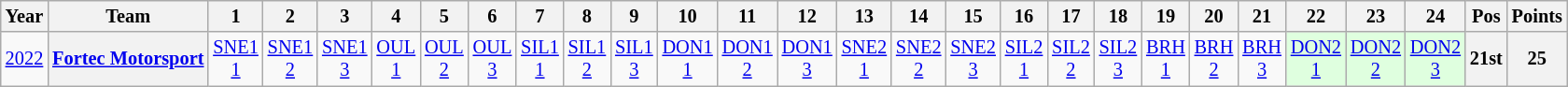<table class="wikitable" style="text-align:center; font-size:85%">
<tr>
<th>Year</th>
<th>Team</th>
<th>1</th>
<th>2</th>
<th>3</th>
<th>4</th>
<th>5</th>
<th>6</th>
<th>7</th>
<th>8</th>
<th>9</th>
<th>10</th>
<th>11</th>
<th>12</th>
<th>13</th>
<th>14</th>
<th>15</th>
<th>16</th>
<th>17</th>
<th>18</th>
<th>19</th>
<th>20</th>
<th>21</th>
<th>22</th>
<th>23</th>
<th>24</th>
<th>Pos</th>
<th>Points</th>
</tr>
<tr>
<td><a href='#'>2022</a></td>
<th nowrap><a href='#'>Fortec Motorsport</a></th>
<td><a href='#'>SNE1<br>1</a></td>
<td><a href='#'>SNE1<br>2</a></td>
<td><a href='#'>SNE1<br>3</a></td>
<td><a href='#'>OUL<br>1</a></td>
<td><a href='#'>OUL<br>2</a></td>
<td><a href='#'>OUL<br>3</a></td>
<td><a href='#'>SIL1<br>1</a></td>
<td><a href='#'>SIL1<br>2</a></td>
<td><a href='#'>SIL1<br>3</a></td>
<td><a href='#'>DON1<br>1</a></td>
<td><a href='#'>DON1<br>2</a></td>
<td><a href='#'>DON1<br>3</a></td>
<td><a href='#'>SNE2<br>1</a></td>
<td><a href='#'>SNE2<br>2</a></td>
<td><a href='#'>SNE2<br>3</a></td>
<td><a href='#'>SIL2<br>1</a></td>
<td><a href='#'>SIL2<br>2</a></td>
<td><a href='#'>SIL2<br>3</a></td>
<td><a href='#'>BRH<br>1</a></td>
<td><a href='#'>BRH<br>2</a></td>
<td><a href='#'>BRH<br>3</a></td>
<td bgcolor="#dfffdf"><a href='#'>DON2<br>1</a><br></td>
<td bgcolor="#dfffdf"><a href='#'>DON2<br>2</a><br></td>
<td bgcolor="#dfffdf"><a href='#'>DON2<br>3</a><br></td>
<th>21st</th>
<th>25</th>
</tr>
</table>
